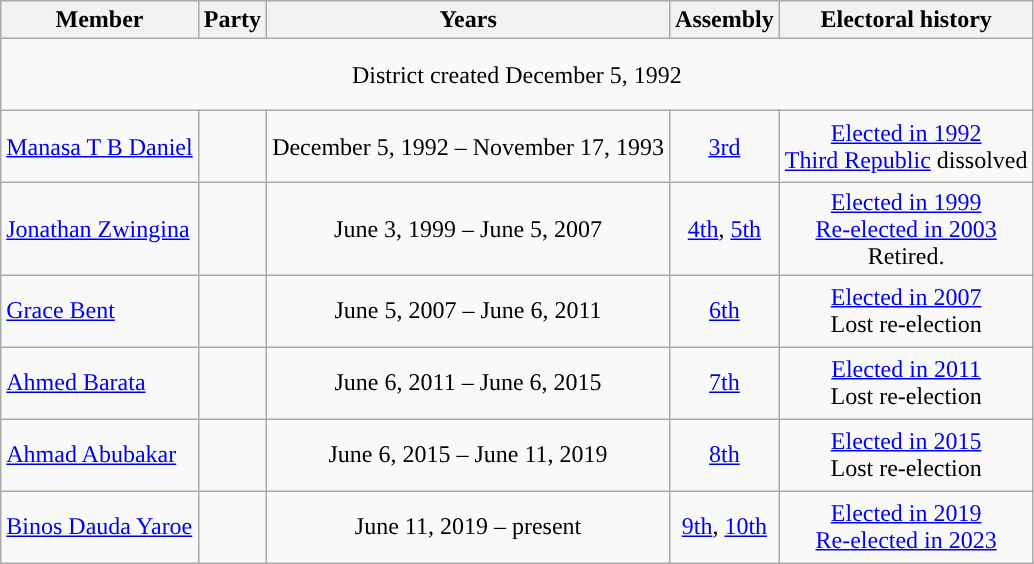<table class="wikitable" style="text-align:center">
<tr>
<th>Member</th>
<th>Party</th>
<th>Years</th>
<th>Assembly</th>
<th>Electoral history</th>
</tr>
<tr style="height:3em">
<td colspan="5">District created December 5, 1992</td>
</tr>
<tr style="height:3em">
<td align="left"><a href='#'>Manasa T B Daniel</a></td>
<td style="background:"></td>
<td nowrap="">December 5, 1992 – November 17, 1993</td>
<td><a href='#'>3rd</a></td>
<td><a href='#'>Elected in 1992</a><br><a href='#'>Third Republic</a> dissolved</td>
</tr>
<tr style="height:3em">
<td align="left"><a href='#'>Jonathan Zwingina</a></td>
<td></td>
<td nowrap="">June 3, 1999 – June 5, 2007</td>
<td><a href='#'>4th</a>, <a href='#'>5th</a></td>
<td><a href='#'>Elected in 1999</a><br><a href='#'>Re-elected in 2003</a><br>Retired.</td>
</tr>
<tr style="height:3em">
<td align="left"><a href='#'>Grace Bent</a></td>
<td></td>
<td nowrap="">June 5, 2007 – June 6, 2011</td>
<td><a href='#'>6th</a></td>
<td><a href='#'>Elected in 2007</a><br>Lost re-election</td>
</tr>
<tr style="height:3em">
<td align="left"><a href='#'>Ahmed Barata</a></td>
<td></td>
<td nowrap="">June 6, 2011 – June 6, 2015</td>
<td><a href='#'>7th</a></td>
<td><a href='#'>Elected in 2011</a><br>Lost re-election</td>
</tr>
<tr style="height:3em">
<td align="left"><a href='#'>Ahmad Abubakar</a></td>
<td></td>
<td nowrap="">June 6, 2015 – June 11, 2019</td>
<td><a href='#'>8th</a></td>
<td><a href='#'>Elected in 2015</a><br>Lost re-election</td>
</tr>
<tr style="height:3em">
<td align="left"><a href='#'>Binos Dauda Yaroe</a></td>
<td></td>
<td nowrap="">June 11, 2019 – present</td>
<td><a href='#'>9th</a>, <a href='#'>10th</a></td>
<td><a href='#'>Elected in 2019</a><br><a href='#'>Re-elected in 2023</a></td>
</tr>
</table>
